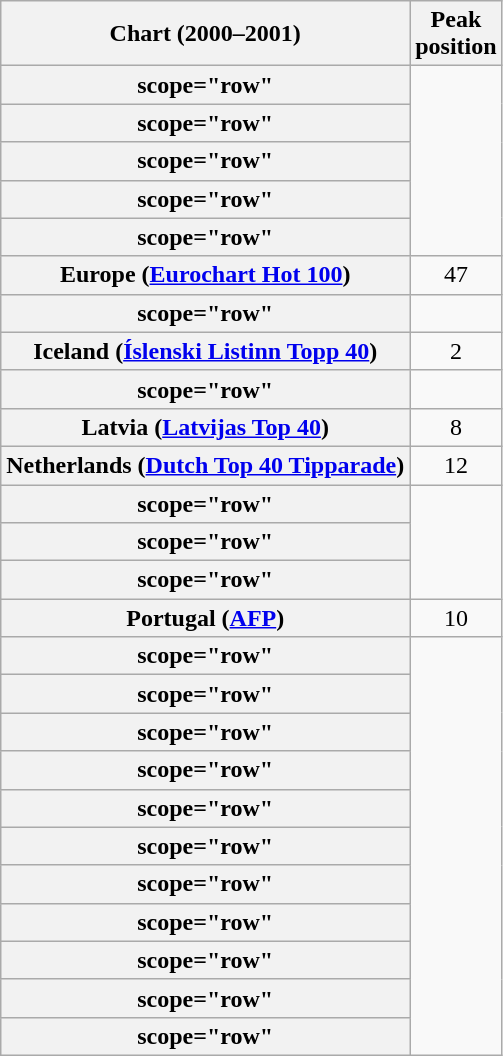<table class="wikitable sortable plainrowheaders" style="text-align:center">
<tr>
<th>Chart (2000–2001)</th>
<th>Peak<br>position</th>
</tr>
<tr>
<th>scope="row" </th>
</tr>
<tr>
<th>scope="row" </th>
</tr>
<tr>
<th>scope="row" </th>
</tr>
<tr>
<th>scope="row" </th>
</tr>
<tr>
<th>scope="row" </th>
</tr>
<tr>
<th scope="row">Europe (<a href='#'>Eurochart Hot 100</a>)</th>
<td>47</td>
</tr>
<tr>
<th>scope="row" </th>
</tr>
<tr>
<th scope="row">Iceland (<a href='#'>Íslenski Listinn Topp 40</a>)</th>
<td>2</td>
</tr>
<tr>
<th>scope="row" </th>
</tr>
<tr>
<th scope="row">Latvia (<a href='#'>Latvijas Top 40</a>)</th>
<td>8</td>
</tr>
<tr>
<th scope="row">Netherlands (<a href='#'>Dutch Top 40 Tipparade</a>)</th>
<td>12</td>
</tr>
<tr>
<th>scope="row" </th>
</tr>
<tr>
<th>scope="row" </th>
</tr>
<tr>
<th>scope="row" </th>
</tr>
<tr>
<th scope="row">Portugal (<a href='#'>AFP</a>)</th>
<td>10</td>
</tr>
<tr>
<th>scope="row" </th>
</tr>
<tr>
<th>scope="row" </th>
</tr>
<tr>
<th>scope="row" </th>
</tr>
<tr>
<th>scope="row" </th>
</tr>
<tr>
<th>scope="row" </th>
</tr>
<tr>
<th>scope="row" </th>
</tr>
<tr>
<th>scope="row" </th>
</tr>
<tr>
<th>scope="row" </th>
</tr>
<tr>
<th>scope="row" </th>
</tr>
<tr>
<th>scope="row" </th>
</tr>
<tr>
<th>scope="row" </th>
</tr>
</table>
